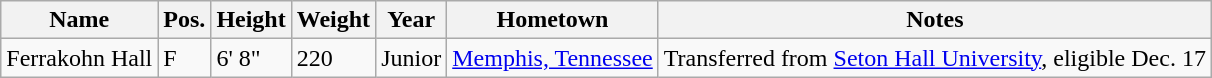<table class="wikitable sortable" border="1">
<tr>
<th>Name</th>
<th>Pos.</th>
<th>Height</th>
<th>Weight</th>
<th>Year</th>
<th>Hometown</th>
<th class="unsortable">Notes</th>
</tr>
<tr>
<td>Ferrakohn Hall</td>
<td>F</td>
<td>6' 8"</td>
<td>220</td>
<td>Junior</td>
<td><a href='#'>Memphis, Tennessee</a></td>
<td>Transferred from <a href='#'>Seton Hall University</a>, eligible Dec. 17</td>
</tr>
</table>
